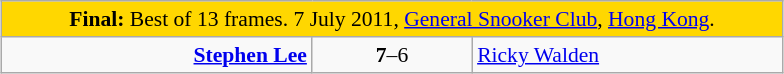<table class="wikitable" style="font-size: 90%; margin: 1em auto 1em auto;">
<tr>
<td colspan = "3" align="center" bgcolor="#ffd700"><strong>Final:</strong> Best of 13 frames. 7 July 2011, <a href='#'>General Snooker Club</a>, <a href='#'>Hong Kong</a>.</td>
</tr>
<tr>
<td width = "200" align="right"><strong><a href='#'>Stephen Lee</a></strong><br></td>
<td width = "100" align="center"><strong>7</strong>–6</td>
<td width = "200"><a href='#'>Ricky Walden</a><br></td>
</tr>
</table>
